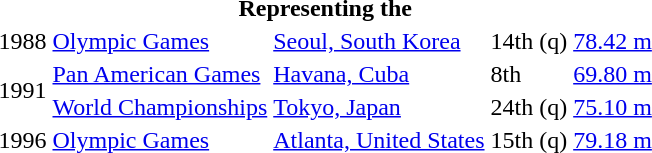<table>
<tr>
<th colspan="5">Representing the </th>
</tr>
<tr>
<td>1988</td>
<td><a href='#'>Olympic Games</a></td>
<td><a href='#'>Seoul, South Korea</a></td>
<td>14th (q)</td>
<td><a href='#'>78.42 m</a></td>
</tr>
<tr>
<td rowspan=2>1991</td>
<td><a href='#'>Pan American Games</a></td>
<td><a href='#'>Havana, Cuba</a></td>
<td>8th</td>
<td><a href='#'>69.80 m</a></td>
</tr>
<tr>
<td><a href='#'>World Championships</a></td>
<td><a href='#'>Tokyo, Japan</a></td>
<td>24th (q)</td>
<td><a href='#'>75.10 m</a></td>
</tr>
<tr>
<td>1996</td>
<td><a href='#'>Olympic Games</a></td>
<td><a href='#'>Atlanta, United States</a></td>
<td>15th (q)</td>
<td><a href='#'>79.18 m</a></td>
</tr>
</table>
